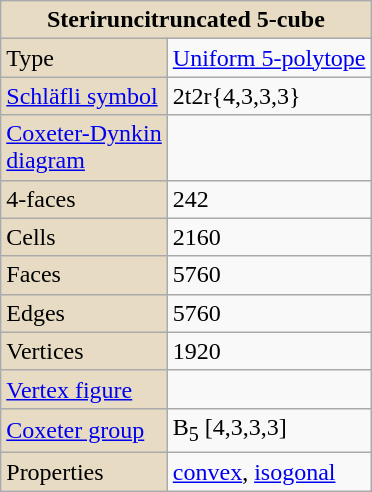<table class="wikitable" astyle="float:right; margin-left:8px; width:280px">
<tr>
<td bgcolor=#e7dcc3 align=center colspan=3><strong>Steriruncitruncated 5-cube</strong></td>
</tr>
<tr>
<td bgcolor=#e7dcc3>Type</td>
<td><a href='#'>Uniform 5-polytope</a></td>
</tr>
<tr>
<td bgcolor=#e7dcc3><a href='#'>Schläfli symbol</a></td>
<td>2t2r{4,3,3,3}</td>
</tr>
<tr>
<td bgcolor=#e7dcc3><a href='#'>Coxeter-Dynkin<br>diagram</a></td>
<td><br></td>
</tr>
<tr>
<td bgcolor=#e7dcc3>4-faces</td>
<td>242</td>
</tr>
<tr>
<td bgcolor=#e7dcc3>Cells</td>
<td>2160</td>
</tr>
<tr>
<td bgcolor=#e7dcc3>Faces</td>
<td>5760</td>
</tr>
<tr>
<td bgcolor=#e7dcc3>Edges</td>
<td>5760</td>
</tr>
<tr>
<td bgcolor=#e7dcc3>Vertices</td>
<td>1920</td>
</tr>
<tr>
<td bgcolor=#e7dcc3><a href='#'>Vertex figure</a></td>
<td colspan=2></td>
</tr>
<tr>
<td bgcolor=#e7dcc3><a href='#'>Coxeter group</a></td>
<td colspan=2>B<sub>5</sub> [4,3,3,3]</td>
</tr>
<tr>
<td bgcolor=#e7dcc3>Properties</td>
<td><a href='#'>convex</a>, <a href='#'>isogonal</a></td>
</tr>
</table>
